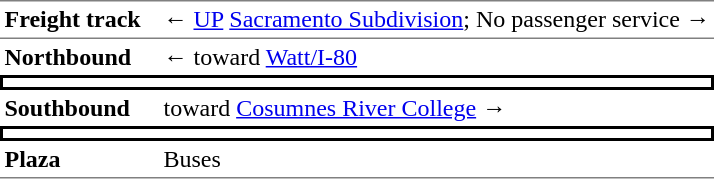<table border=0 cellspacing=0 cellpadding=3>
<tr>
<td style="border-top:solid 1px gray" width=100><strong>Freight track</strong></td>
<td style="border-top:solid 1px gray">← <a href='#'>UP</a> <a href='#'>Sacramento Subdivision</a>; No passenger service  →</td>
</tr>
<tr>
<td style="border-top:solid 1px gray"><strong>Northbound</strong></td>
<td style="border-top:solid 1px gray">←  toward <a href='#'>Watt/I-80</a> </td>
</tr>
<tr>
<td style="border-top:solid 2px black;border-right:solid 2px black;border-left:solid 2px black;border-bottom:solid 2px black;text-align:center;" colspan=2></td>
</tr>
<tr>
<td><strong>Southbound</strong></td>
<td>  toward <a href='#'>Cosumnes River College</a>  →</td>
</tr>
<tr>
<td style="border-top:solid 2px black;border-right:solid 2px black;border-left:solid 2px black;border-bottom:solid 2px black;text-align:center;" colspan=2></td>
</tr>
<tr>
<td style="border-bottom:solid 1px gray"><strong>Plaza</strong></td>
<td style="border-bottom:solid 1px gray">Buses</td>
</tr>
</table>
